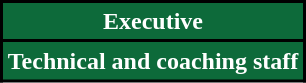<table class="wikitable">
<tr>
<th style="background:#0d6a3a; color:#FFFFFF; border:2px solid #000000;" scope="col" colspan="2">Executive<br>



</th>
</tr>
<tr>
<th style="background:#0d6a3a; color:#FFFFFF; border:2px solid #000000;" scope="col" colspan="2">Technical and coaching staff<br>



</th>
</tr>
</table>
